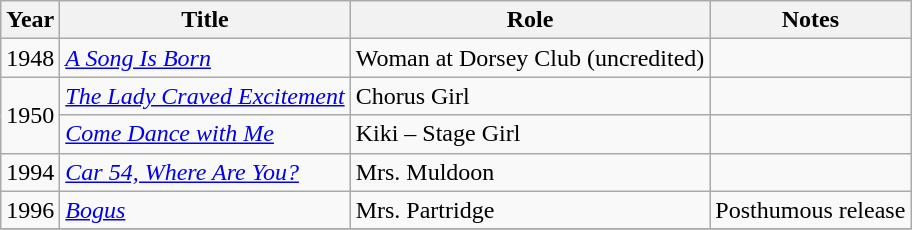<table class="wikitable sortable">
<tr>
<th>Year</th>
<th>Title</th>
<th>Role</th>
<th class="unsortable">Notes</th>
</tr>
<tr>
<td>1948</td>
<td data-sort-value="Song Is Born, The"><em><a href='#'>A Song Is Born</a></em></td>
<td>Woman at Dorsey Club (uncredited)</td>
<td></td>
</tr>
<tr>
<td rowspan=2>1950</td>
<td data-sort-value="Lady Craved Excitement, The"><em><a href='#'>The Lady Craved Excitement</a></em></td>
<td>Chorus Girl</td>
<td></td>
</tr>
<tr>
<td><em><a href='#'>Come Dance with Me</a></em></td>
<td>Kiki – Stage Girl</td>
<td></td>
</tr>
<tr>
<td>1994</td>
<td><em><a href='#'>Car 54, Where Are You?</a></em></td>
<td>Mrs. Muldoon</td>
<td></td>
</tr>
<tr>
<td>1996</td>
<td><em><a href='#'>Bogus</a></em></td>
<td>Mrs. Partridge</td>
<td>Posthumous release</td>
</tr>
<tr>
</tr>
</table>
